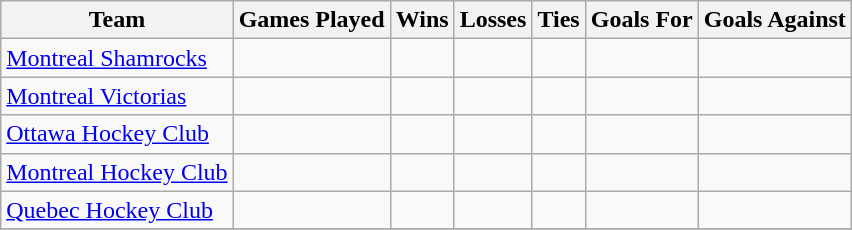<table class="wikitable">
<tr>
<th>Team</th>
<th>Games Played</th>
<th>Wins</th>
<th>Losses</th>
<th>Ties</th>
<th>Goals For</th>
<th>Goals Against</th>
</tr>
<tr>
<td><a href='#'>Montreal Shamrocks</a></td>
<td></td>
<td></td>
<td></td>
<td></td>
<td></td>
<td></td>
</tr>
<tr>
<td><a href='#'>Montreal Victorias</a></td>
<td></td>
<td></td>
<td></td>
<td></td>
<td></td>
<td></td>
</tr>
<tr>
<td><a href='#'>Ottawa Hockey Club</a></td>
<td></td>
<td></td>
<td></td>
<td></td>
<td></td>
<td></td>
</tr>
<tr>
<td><a href='#'>Montreal Hockey Club</a></td>
<td></td>
<td></td>
<td></td>
<td></td>
<td></td>
<td></td>
</tr>
<tr>
<td><a href='#'>Quebec Hockey Club</a></td>
<td></td>
<td></td>
<td></td>
<td></td>
<td></td>
<td></td>
</tr>
<tr>
</tr>
</table>
